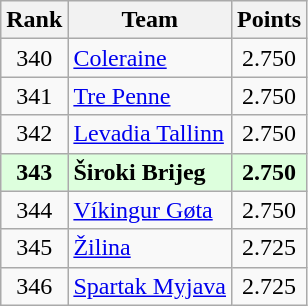<table class="wikitable" style="text-align: center;">
<tr>
<th>Rank</th>
<th>Team</th>
<th>Points</th>
</tr>
<tr>
<td>340</td>
<td align=left> <a href='#'>Coleraine</a></td>
<td>2.750</td>
</tr>
<tr>
<td>341</td>
<td align=left> <a href='#'>Tre Penne</a></td>
<td>2.750</td>
</tr>
<tr>
<td>342</td>
<td align=left> <a href='#'>Levadia Tallinn</a></td>
<td>2.750</td>
</tr>
<tr bgcolor="#ddffdd">
<td><strong>343</strong></td>
<td align=left> <strong>Široki Brijeg</strong></td>
<td><strong>2.750</strong></td>
</tr>
<tr>
<td>344</td>
<td align=left> <a href='#'>Víkingur Gøta</a></td>
<td>2.750</td>
</tr>
<tr>
<td>345</td>
<td align=left> <a href='#'>Žilina</a></td>
<td>2.725</td>
</tr>
<tr>
<td>346</td>
<td align=left> <a href='#'>Spartak Myjava</a></td>
<td>2.725</td>
</tr>
</table>
